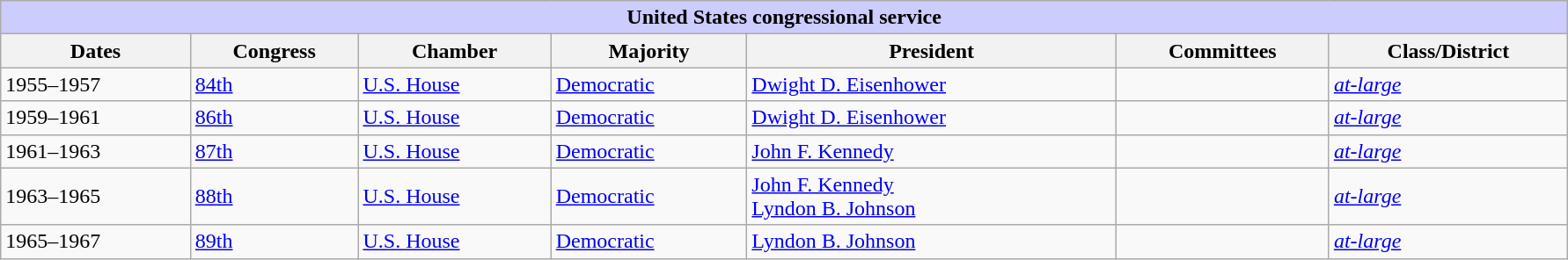<table class=wikitable style="width: 94%" style="text-align: center;" align="center">
<tr bgcolor=#cccccc>
<th colspan=7 style="background: #ccccff;">United States congressional service</th>
</tr>
<tr>
<th><strong>Dates</strong></th>
<th><strong>Congress</strong></th>
<th><strong>Chamber</strong></th>
<th><strong>Majority</strong></th>
<th><strong>President</strong></th>
<th><strong>Committees</strong></th>
<th><strong>Class/District</strong></th>
</tr>
<tr>
<td>1955–1957</td>
<td><a href='#'>84th</a></td>
<td><a href='#'>U.S. House</a></td>
<td><a href='#'>Democratic</a></td>
<td><a href='#'>Dwight D. Eisenhower</a></td>
<td></td>
<td><a href='#'><em>at-large</em></a></td>
</tr>
<tr>
<td>1959–1961</td>
<td><a href='#'>86th</a></td>
<td><a href='#'>U.S. House</a></td>
<td><a href='#'>Democratic</a></td>
<td><a href='#'>Dwight D. Eisenhower</a></td>
<td></td>
<td><a href='#'><em>at-large</em></a></td>
</tr>
<tr>
<td>1961–1963</td>
<td><a href='#'>87th</a></td>
<td><a href='#'>U.S. House</a></td>
<td><a href='#'>Democratic</a></td>
<td><a href='#'>John F. Kennedy</a></td>
<td></td>
<td><a href='#'><em>at-large</em></a></td>
</tr>
<tr>
<td>1963–1965</td>
<td><a href='#'>88th</a></td>
<td><a href='#'>U.S. House</a></td>
<td><a href='#'>Democratic</a></td>
<td><a href='#'>John F. Kennedy</a><br><a href='#'>Lyndon B. Johnson</a></td>
<td></td>
<td><a href='#'><em>at-large</em></a></td>
</tr>
<tr>
<td>1965–1967</td>
<td><a href='#'>89th</a></td>
<td><a href='#'>U.S. House</a></td>
<td><a href='#'>Democratic</a></td>
<td><a href='#'>Lyndon B. Johnson</a></td>
<td></td>
<td><a href='#'><em>at-large</em></a></td>
</tr>
</table>
